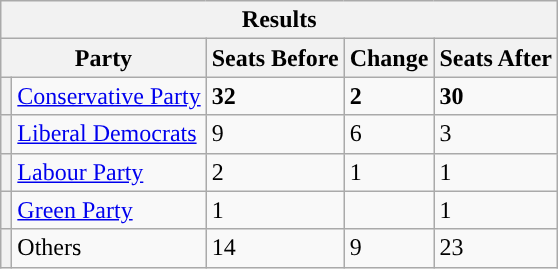<table class="wikitable">
<tr>
<th colspan="5">Results</th>
</tr>
<tr>
<th colspan="2">Party</th>
<th>Seats Before</th>
<th>Change</th>
<th>Seats After</th>
</tr>
<tr>
<th class="unsortable" style="background-color: "></th>
<td><a href='#'>Conservative Party</a></td>
<td><strong>32</strong></td>
<td><strong>2</strong></td>
<td><strong>30</strong></td>
</tr>
<tr>
<th class="unsortable" style="background-color: "></th>
<td><a href='#'>Liberal Democrats</a></td>
<td>9</td>
<td>6</td>
<td>3</td>
</tr>
<tr>
<th class="unsortable" style="background-color: "></th>
<td><a href='#'>Labour Party</a></td>
<td>2</td>
<td>1</td>
<td>1</td>
</tr>
<tr>
<th class="unsortable" style="background-color: "></th>
<td><a href='#'>Green Party</a></td>
<td>1</td>
<td></td>
<td>1</td>
</tr>
<tr>
<th></th>
<td>Others</td>
<td>14</td>
<td>9</td>
<td>23</td>
</tr>
</table>
